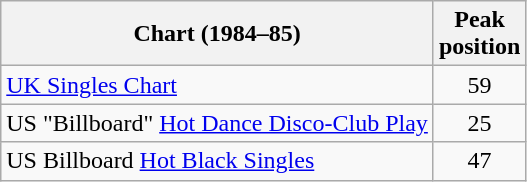<table class="wikitable">
<tr>
<th>Chart (1984–85)</th>
<th>Peak<br>position</th>
</tr>
<tr>
<td><a href='#'>UK Singles Chart</a></td>
<td align="center">59</td>
</tr>
<tr>
<td align="left">US "Billboard" <a href='#'>Hot Dance Disco-Club Play</a></td>
<td style="text-align:center;">25</td>
</tr>
<tr>
<td align="left">US  Billboard <a href='#'>Hot Black Singles</a></td>
<td align="center">47</td>
</tr>
</table>
